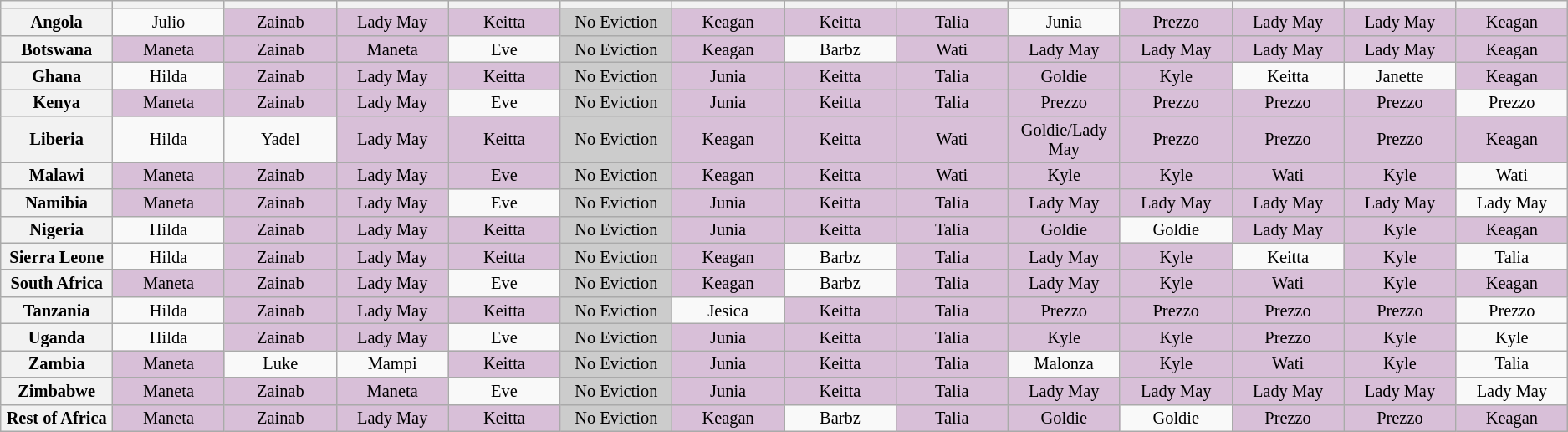<table class="wikitable" style="text-align:center; font-size:85%; line-height:15px">
<tr>
<th style="width: 6%;"></th>
<th style="width: 6%;"></th>
<th style="width: 6%;"></th>
<th style="width: 6%;"></th>
<th style="width: 6%;"></th>
<th style="width: 6%;"></th>
<th style="width: 6%;"></th>
<th style="width: 6%;"></th>
<th style="width: 6%;"></th>
<th style="width: 6%;"></th>
<th style="width: 6%;"></th>
<th style="width: 6%;"></th>
<th style="width: 6%;"></th>
<th style="width: 6%;"></th>
</tr>
<tr>
<th>Angola</th>
<td>Julio</td>
<td style="background:Thistle; text-align:center">Zainab</td>
<td style="background:Thistle; text-align:center">Lady May</td>
<td style="background:Thistle; text-align:center">Keitta</td>
<td style="background:#ccc; text-align:center">No Eviction</td>
<td style="background:Thistle; text-align:center">Keagan</td>
<td style="background:Thistle; text-align:center">Keitta</td>
<td style="background:Thistle; text-align:center">Talia</td>
<td>Junia</td>
<td style="background:Thistle; text-align:center">Prezzo</td>
<td style="background:Thistle; text-align:center">Lady May</td>
<td style="background:Thistle; text-align:center">Lady May</td>
<td style="background:Thistle; text-align:center">Keagan</td>
</tr>
<tr>
<th>Botswana</th>
<td style="background:Thistle; text-align:center">Maneta</td>
<td style="background:Thistle; text-align:center">Zainab</td>
<td style="background:Thistle; text-align:center">Maneta</td>
<td>Eve</td>
<td style="background:#ccc; text-align:center">No Eviction</td>
<td style="background:Thistle; text-align:center">Keagan</td>
<td>Barbz</td>
<td style="background:Thistle; text-align:center">Wati</td>
<td style="background:Thistle; text-align:center">Lady May</td>
<td style="background:Thistle; text-align:center">Lady May</td>
<td style="background:Thistle; text-align:center">Lady May</td>
<td style="background:Thistle; text-align:center">Lady May</td>
<td style="background:Thistle; text-align:center">Keagan</td>
</tr>
<tr>
<th>Ghana</th>
<td>Hilda</td>
<td style="background:Thistle; text-align:center">Zainab</td>
<td style="background:Thistle; text-align:center">Lady May</td>
<td style="background:Thistle; text-align:center">Keitta</td>
<td style="background:#ccc; text-align:center">No Eviction</td>
<td style="background:Thistle; text-align:center">Junia</td>
<td style="background:Thistle; text-align:center">Keitta</td>
<td style="background:Thistle; text-align:center">Talia</td>
<td style="background:Thistle; text-align:center">Goldie</td>
<td style="background:Thistle; text-align:center">Kyle</td>
<td>Keitta</td>
<td>Janette</td>
<td style="background:Thistle; text-align:center">Keagan</td>
</tr>
<tr>
<th>Kenya</th>
<td style="background:Thistle; text-align:center">Maneta</td>
<td style="background:Thistle; text-align:center">Zainab</td>
<td style="background:Thistle; text-align:center">Lady May</td>
<td>Eve</td>
<td style="background:#ccc; text-align:center">No Eviction</td>
<td style="background:Thistle; text-align:center">Junia</td>
<td style="background:Thistle; text-align:center">Keitta</td>
<td style="background:Thistle; text-align:center">Talia</td>
<td style="background:Thistle; text-align:center">Prezzo</td>
<td style="background:Thistle; text-align:center">Prezzo</td>
<td style="background:Thistle; text-align:center">Prezzo</td>
<td style="background:Thistle; text-align:center">Prezzo</td>
<td>Prezzo</td>
</tr>
<tr>
<th>Liberia</th>
<td>Hilda</td>
<td>Yadel</td>
<td style="background:Thistle; text-align:center">Lady May</td>
<td style="background:Thistle; text-align:center">Keitta</td>
<td style="background:#ccc; text-align:center">No Eviction</td>
<td style="background:Thistle; text-align:center">Keagan</td>
<td style="background:Thistle; text-align:center">Keitta</td>
<td style="background:Thistle; text-align:center">Wati</td>
<td style="background:Thistle; text-align:center">Goldie/Lady May</td>
<td style="background:Thistle; text-align:center">Prezzo</td>
<td style="background:Thistle; text-align:center">Prezzo</td>
<td style="background:Thistle; text-align:center">Prezzo</td>
<td style="background:Thistle; text-align:center">Keagan</td>
</tr>
<tr>
<th>Malawi</th>
<td style="background:Thistle; text-align:center">Maneta</td>
<td style="background:Thistle; text-align:center">Zainab</td>
<td style="background:Thistle; text-align:center">Lady May</td>
<td style="background:Thistle; text-align:center">Eve</td>
<td style="background:#ccc; text-align:center">No Eviction</td>
<td style="background:Thistle; text-align:center">Keagan</td>
<td style="background:Thistle; text-align:center">Keitta</td>
<td style="background:Thistle; text-align:center">Wati</td>
<td style="background:Thistle; text-align:center">Kyle</td>
<td style="background:Thistle; text-align:center">Kyle</td>
<td style="background:Thistle; text-align:center">Wati</td>
<td style="background:Thistle; text-align:center">Kyle</td>
<td>Wati</td>
</tr>
<tr>
<th>Namibia</th>
<td style="background:Thistle; text-align:center">Maneta</td>
<td style="background:Thistle; text-align:center">Zainab</td>
<td style="background:Thistle; text-align:center">Lady May</td>
<td>Eve</td>
<td style="background:#ccc; text-align:center">No Eviction</td>
<td style="background:Thistle; text-align:center">Junia</td>
<td style="background:Thistle; text-align:center">Keitta</td>
<td style="background:Thistle; text-align:center">Talia</td>
<td style="background:Thistle; text-align:center">Lady May</td>
<td style="background:Thistle; text-align:center">Lady May</td>
<td style="background:Thistle; text-align:center">Lady May</td>
<td style="background:Thistle; text-align:center">Lady May</td>
<td>Lady May</td>
</tr>
<tr>
<th>Nigeria</th>
<td>Hilda</td>
<td style="background:Thistle; text-align:center">Zainab</td>
<td style="background:Thistle; text-align:center">Lady May</td>
<td style="background:Thistle; text-align:center">Keitta</td>
<td style="background:#ccc; text-align:center">No Eviction</td>
<td style="background:Thistle; text-align:center">Junia</td>
<td style="background:Thistle; text-align:center">Keitta</td>
<td style="background:Thistle; text-align:center">Talia</td>
<td style="background:Thistle; text-align:center">Goldie</td>
<td>Goldie</td>
<td style="background:Thistle; text-align:center">Lady May</td>
<td style="background:Thistle; text-align:center">Kyle</td>
<td style="background:Thistle; text-align:center">Keagan</td>
</tr>
<tr>
<th>Sierra Leone</th>
<td>Hilda</td>
<td style="background:Thistle; text-align:center">Zainab</td>
<td style="background:Thistle; text-align:center">Lady May</td>
<td style="background:Thistle; text-align:center">Keitta</td>
<td style="background:#ccc; text-align:center">No Eviction</td>
<td style="background:Thistle; text-align:center">Keagan</td>
<td>Barbz</td>
<td style="background:Thistle; text-align:center">Talia</td>
<td style="background:Thistle; text-align:center">Lady May</td>
<td style="background:Thistle; text-align:center">Kyle</td>
<td>Keitta</td>
<td style="background:Thistle; text-align:center">Kyle</td>
<td>Talia</td>
</tr>
<tr>
<th>South Africa</th>
<td style="background:Thistle; text-align:center">Maneta</td>
<td style="background:Thistle; text-align:center">Zainab</td>
<td style="background:Thistle; text-align:center">Lady May</td>
<td>Eve</td>
<td style="background:#ccc; text-align:center">No Eviction</td>
<td style="background:Thistle; text-align:center">Keagan</td>
<td>Barbz</td>
<td style="background:Thistle; text-align:center">Talia</td>
<td style="background:Thistle; text-align:center">Lady May</td>
<td style="background:Thistle; text-align:center">Kyle</td>
<td style="background:Thistle; text-align:center">Wati</td>
<td style="background:Thistle; text-align:center">Kyle</td>
<td style="background:Thistle; text-align:center">Keagan</td>
</tr>
<tr>
<th>Tanzania</th>
<td>Hilda</td>
<td style="background:Thistle; text-align:center">Zainab</td>
<td style="background:Thistle; text-align:center">Lady May</td>
<td style="background:Thistle; text-align:center">Keitta</td>
<td style="background:#ccc; text-align:center">No Eviction</td>
<td>Jesica</td>
<td style="background:Thistle; text-align:center">Keitta</td>
<td style="background:Thistle; text-align:center">Talia</td>
<td style="background:Thistle; text-align:center">Prezzo</td>
<td style="background:Thistle; text-align:center">Prezzo</td>
<td style="background:Thistle; text-align:center">Prezzo</td>
<td style="background:Thistle; text-align:center">Prezzo</td>
<td>Prezzo</td>
</tr>
<tr>
<th>Uganda</th>
<td>Hilda</td>
<td style="background:Thistle; text-align:center">Zainab</td>
<td style="background:Thistle; text-align:center">Lady May</td>
<td>Eve</td>
<td style="background:#ccc; text-align:center">No Eviction</td>
<td style="background:Thistle; text-align:center">Junia</td>
<td style="background:Thistle; text-align:center">Keitta</td>
<td style="background:Thistle; text-align:center">Talia</td>
<td style="background:Thistle; text-align:center">Kyle</td>
<td style="background:Thistle; text-align:center">Kyle</td>
<td style="background:Thistle; text-align:center">Prezzo</td>
<td style="background:Thistle; text-align:center">Kyle</td>
<td>Kyle</td>
</tr>
<tr>
<th>Zambia</th>
<td style="background:Thistle; text-align:center">Maneta</td>
<td>Luke</td>
<td>Mampi</td>
<td style="background:Thistle; text-align:center">Keitta</td>
<td style="background:#ccc; text-align:center">No Eviction</td>
<td style="background:Thistle; text-align:center">Junia</td>
<td style="background:Thistle; text-align:center">Keitta</td>
<td style="background:Thistle; text-align:center">Talia</td>
<td>Malonza</td>
<td style="background:Thistle; text-align:center">Kyle</td>
<td style="background:Thistle; text-align:center">Wati</td>
<td style="background:Thistle; text-align:center">Kyle</td>
<td>Talia</td>
</tr>
<tr>
<th>Zimbabwe</th>
<td style="background:Thistle; text-align:center">Maneta</td>
<td style="background:Thistle; text-align:center">Zainab</td>
<td style="background:Thistle; text-align:center">Maneta</td>
<td>Eve</td>
<td style="background:#ccc; text-align:center">No Eviction</td>
<td style="background:Thistle; text-align:center">Junia</td>
<td style="background:Thistle; text-align:center">Keitta</td>
<td style="background:Thistle; text-align:center">Talia</td>
<td style="background:Thistle; text-align:center">Lady May</td>
<td style="background:Thistle; text-align:center">Lady May</td>
<td style="background:Thistle; text-align:center">Lady May</td>
<td style="background:Thistle; text-align:center">Lady May</td>
<td>Lady May</td>
</tr>
<tr>
<th>Rest of Africa</th>
<td style="background:Thistle; text-align:center">Maneta</td>
<td style="background:Thistle; text-align:center">Zainab</td>
<td style="background:Thistle; text-align:center">Lady May</td>
<td style="background:Thistle; text-align:center">Keitta</td>
<td style="background:#ccc; text-align:center">No Eviction</td>
<td style="background:Thistle; text-align:center">Keagan</td>
<td>Barbz</td>
<td style="background:Thistle; text-align:center">Talia</td>
<td style="background:Thistle; text-align:center">Goldie</td>
<td>Goldie</td>
<td style="background:Thistle; text-align:center">Prezzo</td>
<td style="background:Thistle; text-align:center">Prezzo</td>
<td style="background:Thistle; text-align:center">Keagan</td>
</tr>
</table>
